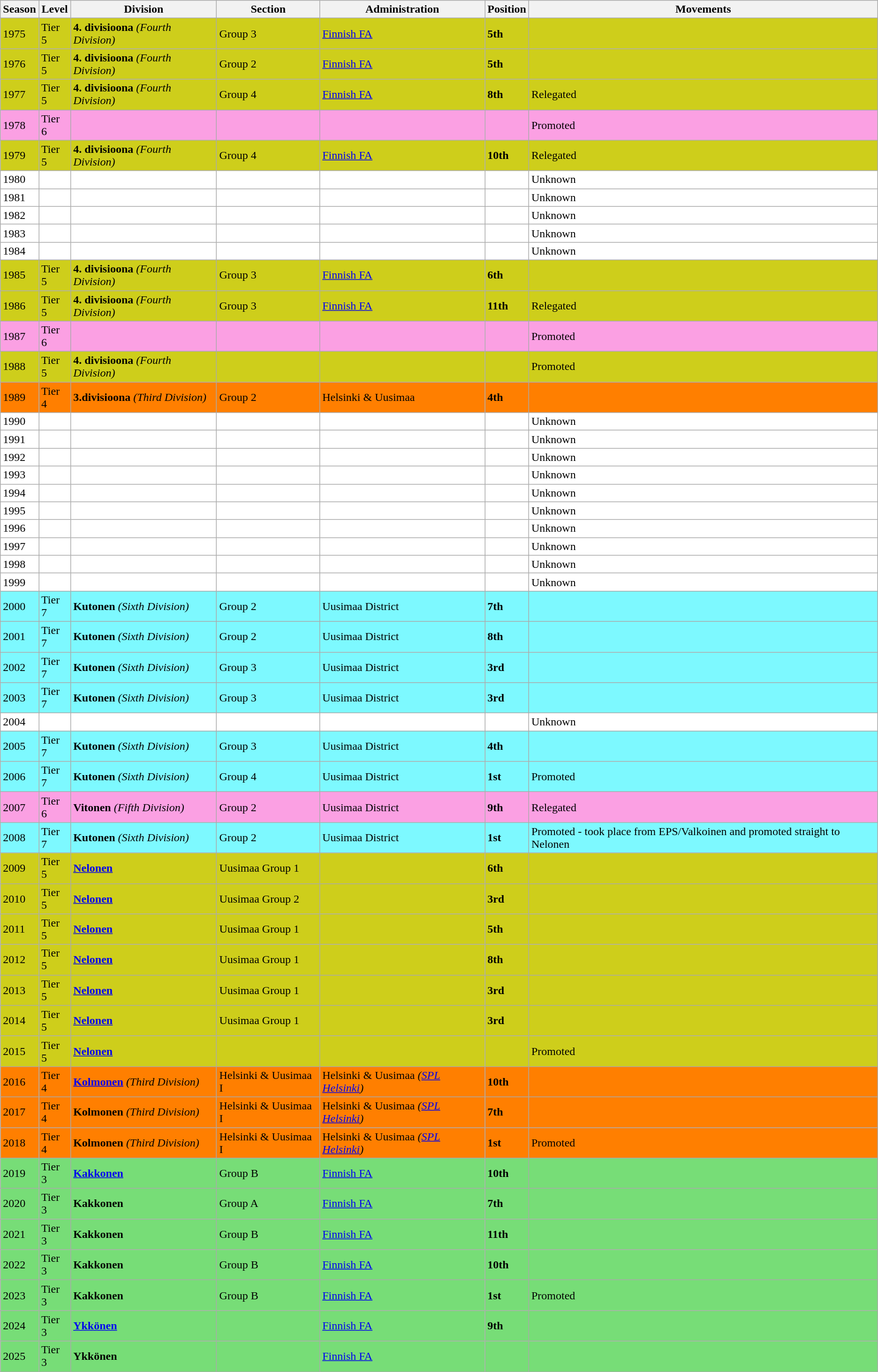<table class="wikitable">
<tr style="background:#f0f6fa;">
<th>Season</th>
<th>Level</th>
<th>Division</th>
<th>Section</th>
<th>Administration</th>
<th>Position</th>
<th>Movements</th>
</tr>
<tr>
<td style="background:#CECE1B;">1975</td>
<td style="background:#CECE1B;">Tier 5</td>
<td style="background:#CECE1B;"><strong>4. divisioona</strong> <em>(Fourth Division)</em></td>
<td style="background:#CECE1B;">Group 3</td>
<td style="background:#CECE1B;"><a href='#'>Finnish FA</a></td>
<td style="background:#CECE1B;"><strong>5th</strong></td>
<td style="background:#CECE1B;"></td>
</tr>
<tr>
<td style="background:#CECE1B;">1976</td>
<td style="background:#CECE1B;">Tier 5</td>
<td style="background:#CECE1B;"><strong>4. divisioona</strong> <em>(Fourth Division)</em></td>
<td style="background:#CECE1B;">Group 2</td>
<td style="background:#CECE1B;"><a href='#'>Finnish FA</a></td>
<td style="background:#CECE1B;"><strong>5th</strong></td>
<td style="background:#CECE1B;"></td>
</tr>
<tr>
<td style="background:#CECE1B;">1977</td>
<td style="background:#CECE1B;">Tier 5</td>
<td style="background:#CECE1B;"><strong>4. divisioona</strong> <em>(Fourth Division)</em></td>
<td style="background:#CECE1B;">Group 4</td>
<td style="background:#CECE1B;"><a href='#'>Finnish FA</a></td>
<td style="background:#CECE1B;"><strong>8th</strong></td>
<td style="background:#CECE1B;">Relegated</td>
</tr>
<tr>
<td style="background:#FBA0E3;">1978</td>
<td style="background:#FBA0E3;">Tier 6</td>
<td style="background:#FBA0E3;"></td>
<td style="background:#FBA0E3;"></td>
<td style="background:#FBA0E3;"></td>
<td style="background:#FBA0E3;"></td>
<td style="background:#FBA0E3;">Promoted</td>
</tr>
<tr>
<td style="background:#CECE1B;">1979</td>
<td style="background:#CECE1B;">Tier 5</td>
<td style="background:#CECE1B;"><strong>4. divisioona</strong> <em>(Fourth Division)</em></td>
<td style="background:#CECE1B;">Group 4</td>
<td style="background:#CECE1B;"><a href='#'>Finnish FA</a></td>
<td style="background:#CECE1B;"><strong>10th</strong></td>
<td style="background:#CECE1B;">Relegated</td>
</tr>
<tr>
<td style="background:#FFFFFF;">1980</td>
<td style="background:#FFFFFF;"></td>
<td style="background:#FFFFFF;"></td>
<td style="background:#FFFFFF;"></td>
<td style="background:#FFFFFF;"></td>
<td style="background:#FFFFFF;"></td>
<td style="background:#FFFFFF;">Unknown</td>
</tr>
<tr>
<td style="background:#FFFFFF;">1981</td>
<td style="background:#FFFFFF;"></td>
<td style="background:#FFFFFF;"></td>
<td style="background:#FFFFFF;"></td>
<td style="background:#FFFFFF;"></td>
<td style="background:#FFFFFF;"></td>
<td style="background:#FFFFFF;">Unknown</td>
</tr>
<tr>
<td style="background:#FFFFFF;">1982</td>
<td style="background:#FFFFFF;"></td>
<td style="background:#FFFFFF;"></td>
<td style="background:#FFFFFF;"></td>
<td style="background:#FFFFFF;"></td>
<td style="background:#FFFFFF;"></td>
<td style="background:#FFFFFF;">Unknown</td>
</tr>
<tr>
<td style="background:#FFFFFF;">1983</td>
<td style="background:#FFFFFF;"></td>
<td style="background:#FFFFFF;"></td>
<td style="background:#FFFFFF;"></td>
<td style="background:#FFFFFF;"></td>
<td style="background:#FFFFFF;"></td>
<td style="background:#FFFFFF;">Unknown</td>
</tr>
<tr>
<td style="background:#FFFFFF;">1984</td>
<td style="background:#FFFFFF;"></td>
<td style="background:#FFFFFF;"></td>
<td style="background:#FFFFFF;"></td>
<td style="background:#FFFFFF;"></td>
<td style="background:#FFFFFF;"></td>
<td style="background:#FFFFFF;">Unknown</td>
</tr>
<tr>
<td style="background:#CECE1B;">1985</td>
<td style="background:#CECE1B;">Tier 5</td>
<td style="background:#CECE1B;"><strong>4. divisioona</strong> <em>(Fourth Division)</em></td>
<td style="background:#CECE1B;">Group 3</td>
<td style="background:#CECE1B;"><a href='#'>Finnish FA</a></td>
<td style="background:#CECE1B;"><strong>6th</strong></td>
<td style="background:#CECE1B;"></td>
</tr>
<tr>
<td style="background:#CECE1B;">1986</td>
<td style="background:#CECE1B;">Tier 5</td>
<td style="background:#CECE1B;"><strong>4. divisioona</strong> <em>(Fourth Division)</em></td>
<td style="background:#CECE1B;">Group 3</td>
<td style="background:#CECE1B;"><a href='#'>Finnish FA</a></td>
<td style="background:#CECE1B;"><strong>11th</strong></td>
<td style="background:#CECE1B;">Relegated</td>
</tr>
<tr>
<td style="background:#FBA0E3;">1987</td>
<td style="background:#FBA0E3;">Tier 6</td>
<td style="background:#FBA0E3;"></td>
<td style="background:#FBA0E3;"></td>
<td style="background:#FBA0E3;"></td>
<td style="background:#FBA0E3;"></td>
<td style="background:#FBA0E3;">Promoted</td>
</tr>
<tr>
<td style="background:#CECE1B;">1988</td>
<td style="background:#CECE1B;">Tier 5</td>
<td style="background:#CECE1B;"><strong>4. divisioona</strong> <em>(Fourth Division)</em></td>
<td style="background:#CECE1B;"></td>
<td style="background:#CECE1B;"></td>
<td style="background:#CECE1B;"></td>
<td style="background:#CECE1B;">Promoted</td>
</tr>
<tr>
<td style="background:#FF7F00;">1989</td>
<td style="background:#FF7F00;">Tier 4</td>
<td style="background:#FF7F00;"><strong>3.divisioona</strong> <em>(Third Division)</em></td>
<td style="background:#FF7F00;">Group 2</td>
<td style="background:#FF7F00;">Helsinki & Uusimaa</td>
<td style="background:#FF7F00;"><strong>4th</strong></td>
<td style="background:#FF7F00;"></td>
</tr>
<tr>
<td style="background:#FFFFFF;">1990</td>
<td style="background:#FFFFFF;"></td>
<td style="background:#FFFFFF;"></td>
<td style="background:#FFFFFF;"></td>
<td style="background:#FFFFFF;"></td>
<td style="background:#FFFFFF;"></td>
<td style="background:#FFFFFF;">Unknown</td>
</tr>
<tr>
<td style="background:#FFFFFF;">1991</td>
<td style="background:#FFFFFF;"></td>
<td style="background:#FFFFFF;"></td>
<td style="background:#FFFFFF;"></td>
<td style="background:#FFFFFF;"></td>
<td style="background:#FFFFFF;"></td>
<td style="background:#FFFFFF;">Unknown</td>
</tr>
<tr>
<td style="background:#FFFFFF;">1992</td>
<td style="background:#FFFFFF;"></td>
<td style="background:#FFFFFF;"></td>
<td style="background:#FFFFFF;"></td>
<td style="background:#FFFFFF;"></td>
<td style="background:#FFFFFF;"></td>
<td style="background:#FFFFFF;">Unknown</td>
</tr>
<tr>
<td style="background:#FFFFFF;">1993</td>
<td style="background:#FFFFFF;"></td>
<td style="background:#FFFFFF;"></td>
<td style="background:#FFFFFF;"></td>
<td style="background:#FFFFFF;"></td>
<td style="background:#FFFFFF;"></td>
<td style="background:#FFFFFF;">Unknown</td>
</tr>
<tr>
<td style="background:#FFFFFF;">1994</td>
<td style="background:#FFFFFF;"></td>
<td style="background:#FFFFFF;"></td>
<td style="background:#FFFFFF;"></td>
<td style="background:#FFFFFF;"></td>
<td style="background:#FFFFFF;"></td>
<td style="background:#FFFFFF;">Unknown</td>
</tr>
<tr>
<td style="background:#FFFFFF;">1995</td>
<td style="background:#FFFFFF;"></td>
<td style="background:#FFFFFF;"></td>
<td style="background:#FFFFFF;"></td>
<td style="background:#FFFFFF;"></td>
<td style="background:#FFFFFF;"></td>
<td style="background:#FFFFFF;">Unknown</td>
</tr>
<tr>
<td style="background:#FFFFFF;">1996</td>
<td style="background:#FFFFFF;"></td>
<td style="background:#FFFFFF;"></td>
<td style="background:#FFFFFF;"></td>
<td style="background:#FFFFFF;"></td>
<td style="background:#FFFFFF;"></td>
<td style="background:#FFFFFF;">Unknown</td>
</tr>
<tr>
<td style="background:#FFFFFF;">1997</td>
<td style="background:#FFFFFF;"></td>
<td style="background:#FFFFFF;"></td>
<td style="background:#FFFFFF;"></td>
<td style="background:#FFFFFF;"></td>
<td style="background:#FFFFFF;"></td>
<td style="background:#FFFFFF;">Unknown</td>
</tr>
<tr>
<td style="background:#FFFFFF;">1998</td>
<td style="background:#FFFFFF;"></td>
<td style="background:#FFFFFF;"></td>
<td style="background:#FFFFFF;"></td>
<td style="background:#FFFFFF;"></td>
<td style="background:#FFFFFF;"></td>
<td style="background:#FFFFFF;">Unknown</td>
</tr>
<tr>
<td style="background:#FFFFFF;">1999</td>
<td style="background:#FFFFFF;"></td>
<td style="background:#FFFFFF;"></td>
<td style="background:#FFFFFF;"></td>
<td style="background:#FFFFFF;"></td>
<td style="background:#FFFFFF;"></td>
<td style="background:#FFFFFF;">Unknown</td>
</tr>
<tr>
<td style="background:#7DF9FF;">2000</td>
<td style="background:#7DF9FF;">Tier 7</td>
<td style="background:#7DF9FF;"><strong>Kutonen</strong> <em>(Sixth Division)</em></td>
<td style="background:#7DF9FF;">Group 2</td>
<td style="background:#7DF9FF;">Uusimaa District</td>
<td style="background:#7DF9FF;"><strong>7th</strong></td>
<td style="background:#7DF9FF;"></td>
</tr>
<tr>
<td style="background:#7DF9FF;">2001</td>
<td style="background:#7DF9FF;">Tier 7</td>
<td style="background:#7DF9FF;"><strong>Kutonen</strong> <em>(Sixth Division)</em></td>
<td style="background:#7DF9FF;">Group 2</td>
<td style="background:#7DF9FF;">Uusimaa District</td>
<td style="background:#7DF9FF;"><strong>8th</strong></td>
<td style="background:#7DF9FF;"></td>
</tr>
<tr>
<td style="background:#7DF9FF;">2002</td>
<td style="background:#7DF9FF;">Tier 7</td>
<td style="background:#7DF9FF;"><strong>Kutonen</strong> <em>(Sixth Division)</em></td>
<td style="background:#7DF9FF;">Group 3</td>
<td style="background:#7DF9FF;">Uusimaa District</td>
<td style="background:#7DF9FF;"><strong>3rd</strong></td>
<td style="background:#7DF9FF;"></td>
</tr>
<tr>
<td style="background:#7DF9FF;">2003</td>
<td style="background:#7DF9FF;">Tier 7</td>
<td style="background:#7DF9FF;"><strong>Kutonen</strong> <em>(Sixth Division)</em></td>
<td style="background:#7DF9FF;">Group 3</td>
<td style="background:#7DF9FF;">Uusimaa District</td>
<td style="background:#7DF9FF;"><strong>3rd</strong></td>
<td style="background:#7DF9FF;"></td>
</tr>
<tr>
<td style="background:#FFFFFF;">2004</td>
<td style="background:#FFFFFF;"></td>
<td style="background:#FFFFFF;"></td>
<td style="background:#FFFFFF;"></td>
<td style="background:#FFFFFF;"></td>
<td style="background:#FFFFFF;"></td>
<td style="background:#FFFFFF;">Unknown</td>
</tr>
<tr>
<td style="background:#7DF9FF;">2005</td>
<td style="background:#7DF9FF;">Tier 7</td>
<td style="background:#7DF9FF;"><strong>Kutonen</strong> <em>(Sixth Division)</em></td>
<td style="background:#7DF9FF;">Group 3</td>
<td style="background:#7DF9FF;">Uusimaa District</td>
<td style="background:#7DF9FF;"><strong>4th</strong></td>
<td style="background:#7DF9FF;"></td>
</tr>
<tr>
<td style="background:#7DF9FF;">2006</td>
<td style="background:#7DF9FF;">Tier 7</td>
<td style="background:#7DF9FF;"><strong>Kutonen</strong> <em>(Sixth Division)</em></td>
<td style="background:#7DF9FF;">Group 4</td>
<td style="background:#7DF9FF;">Uusimaa District</td>
<td style="background:#7DF9FF;"><strong>1st</strong></td>
<td style="background:#7DF9FF;">Promoted</td>
</tr>
<tr>
<td style="background:#FBA0E3;">2007</td>
<td style="background:#FBA0E3;">Tier 6</td>
<td style="background:#FBA0E3;"><strong>Vitonen</strong> <em>(Fifth Division)</em></td>
<td style="background:#FBA0E3;">Group 2</td>
<td style="background:#FBA0E3;">Uusimaa District</td>
<td style="background:#FBA0E3;"><strong>9th</strong></td>
<td style="background:#FBA0E3;">Relegated</td>
</tr>
<tr>
<td style="background:#7DF9FF;">2008</td>
<td style="background:#7DF9FF;">Tier 7</td>
<td style="background:#7DF9FF;"><strong>Kutonen</strong> <em>(Sixth Division)</em></td>
<td style="background:#7DF9FF;">Group 2</td>
<td style="background:#7DF9FF;">Uusimaa District</td>
<td style="background:#7DF9FF;"><strong>1st</strong></td>
<td style="background:#7DF9FF;">Promoted - took place from EPS/Valkoinen and promoted straight to Nelonen</td>
</tr>
<tr>
<td style="background:#CECE1B;">2009</td>
<td style="background:#CECE1B;">Tier 5</td>
<td style="background:#CECE1B;"><strong><a href='#'>Nelonen</a></strong></td>
<td style="background:#CECE1B;">Uusimaa Group 1</td>
<td style="background:#CECE1B;"></td>
<td style="background:#CECE1B;"><strong>6th</strong></td>
<td style="background:#CECE1B;"></td>
</tr>
<tr>
<td style="background:#CECE1B;">2010</td>
<td style="background:#CECE1B;">Tier 5</td>
<td style="background:#CECE1B;"><strong><a href='#'>Nelonen</a></strong></td>
<td style="background:#CECE1B;">Uusimaa Group 2</td>
<td style="background:#CECE1B;"></td>
<td style="background:#CECE1B;"><strong>3rd</strong></td>
<td style="background:#CECE1B;"></td>
</tr>
<tr>
<td style="background:#CECE1B;">2011</td>
<td style="background:#CECE1B;">Tier 5</td>
<td style="background:#CECE1B;"><strong><a href='#'>Nelonen</a></strong></td>
<td style="background:#CECE1B;">Uusimaa Group 1</td>
<td style="background:#CECE1B;"></td>
<td style="background:#CECE1B;"><strong>5th</strong></td>
<td style="background:#CECE1B;"></td>
</tr>
<tr>
<td style="background:#CECE1B;">2012</td>
<td style="background:#CECE1B;">Tier 5</td>
<td style="background:#CECE1B;"><strong><a href='#'>Nelonen</a></strong></td>
<td style="background:#CECE1B;">Uusimaa Group 1</td>
<td style="background:#CECE1B;"></td>
<td style="background:#CECE1B;"><strong>8th</strong></td>
<td style="background:#CECE1B;"></td>
</tr>
<tr>
<td style="background:#CECE1B;">2013</td>
<td style="background:#CECE1B;">Tier 5</td>
<td style="background:#CECE1B;"><strong><a href='#'>Nelonen</a></strong></td>
<td style="background:#CECE1B;">Uusimaa Group 1</td>
<td style="background:#CECE1B;"></td>
<td style="background:#CECE1B;"><strong>3rd</strong></td>
<td style="background:#CECE1B;"></td>
</tr>
<tr>
<td style="background:#CECE1B;">2014</td>
<td style="background:#CECE1B;">Tier 5</td>
<td style="background:#CECE1B;"><strong><a href='#'>Nelonen</a></strong></td>
<td style="background:#CECE1B;">Uusimaa Group 1</td>
<td style="background:#CECE1B;"></td>
<td style="background:#CECE1B;"><strong>3rd</strong></td>
<td style="background:#CECE1B;"></td>
</tr>
<tr>
<td style="background:#CECE1B;">2015</td>
<td style="background:#CECE1B;">Tier 5</td>
<td style="background:#CECE1B;"><strong><a href='#'>Nelonen</a></strong></td>
<td style="background:#CECE1B;"></td>
<td style="background:#CECE1B;"></td>
<td style="background:#CECE1B;"></td>
<td style="background:#CECE1B;">Promoted</td>
</tr>
<tr>
<td style="background:#FF7F00;">2016</td>
<td style="background:#FF7F00;">Tier 4</td>
<td style="background:#FF7F00;"><strong><a href='#'>Kolmonen</a></strong> <em>(Third Division)</em></td>
<td style="background:#FF7F00;">Helsinki & Uusimaa I</td>
<td style="background:#FF7F00;">Helsinki & Uusimaa <em>(<a href='#'>SPL Helsinki</a>)</em></td>
<td style="background:#FF7F00;"><strong>10th</strong></td>
<td style="background:#FF7F00;"></td>
</tr>
<tr>
<td style="background:#FF7F00;">2017</td>
<td style="background:#FF7F00;">Tier 4</td>
<td style="background:#FF7F00;"><strong>Kolmonen</strong> <em>(Third Division)</em></td>
<td style="background:#FF7F00;">Helsinki & Uusimaa I</td>
<td style="background:#FF7F00;">Helsinki & Uusimaa <em>(<a href='#'>SPL Helsinki</a>)</em></td>
<td style="background:#FF7F00;"><strong>7th</strong></td>
<td style="background:#FF7F00;"></td>
</tr>
<tr>
<td style="background:#FF7F00;">2018</td>
<td style="background:#FF7F00;">Tier 4</td>
<td style="background:#FF7F00;"><strong>Kolmonen</strong> <em>(Third Division)</em></td>
<td style="background:#FF7F00;">Helsinki & Uusimaa I</td>
<td style="background:#FF7F00;">Helsinki & Uusimaa <em>(<a href='#'>SPL Helsinki</a>)</em></td>
<td style="background:#FF7F00;"><strong>1st</strong></td>
<td style="background:#FF7F00;">Promoted</td>
</tr>
<tr>
<td style="background:#77DD77;">2019</td>
<td style="background:#77DD77;">Tier 3</td>
<td style="background:#77DD77;"><strong><a href='#'>Kakkonen</a></strong></td>
<td style="background:#77DD77;">Group B</td>
<td style="background:#77DD77;"><a href='#'>Finnish FA</a></td>
<td style="background:#77DD77;"><strong>10th</strong></td>
<td style="background:#77DD77;"></td>
</tr>
<tr>
<td style="background:#77DD77;">2020</td>
<td style="background:#77DD77;">Tier 3</td>
<td style="background:#77DD77;"><strong>Kakkonen</strong></td>
<td style="background:#77DD77;">Group A</td>
<td style="background:#77DD77;"><a href='#'>Finnish FA</a></td>
<td style="background:#77DD77;"><strong>7th</strong></td>
<td style="background:#77DD77;"></td>
</tr>
<tr>
<td style="background:#77DD77;">2021</td>
<td style="background:#77DD77;">Tier 3</td>
<td style="background:#77DD77;"><strong>Kakkonen</strong></td>
<td style="background:#77DD77;">Group B</td>
<td style="background:#77DD77;"><a href='#'>Finnish FA</a></td>
<td style="background:#77DD77;"><strong>11th</strong></td>
<td style="background:#77DD77;"></td>
</tr>
<tr>
<td style="background:#77DD77;">2022</td>
<td style="background:#77DD77;">Tier 3</td>
<td style="background:#77DD77;"><strong>Kakkonen</strong></td>
<td style="background:#77DD77;">Group B</td>
<td style="background:#77DD77;"><a href='#'>Finnish FA</a></td>
<td style="background:#77DD77;"><strong>10th</strong></td>
<td style="background:#77DD77;"></td>
</tr>
<tr>
<td style="background:#77DD77;">2023</td>
<td style="background:#77DD77;">Tier 3</td>
<td style="background:#77DD77;"><strong>Kakkonen</strong></td>
<td style="background:#77DD77;">Group B</td>
<td style="background:#77DD77;"><a href='#'>Finnish FA</a></td>
<td style="background:#77DD77;"><strong>1st</strong></td>
<td style="background:#77DD77;">Promoted</td>
</tr>
<tr>
<td style="background:#77DD77;">2024</td>
<td style="background:#77DD77;">Tier 3</td>
<td style="background:#77DD77;"><strong><a href='#'>Ykkönen</a></strong></td>
<td style="background:#77DD77;"></td>
<td style="background:#77DD77;"><a href='#'>Finnish FA</a></td>
<td style="background:#77DD77;"><strong>9th</strong></td>
<td style="background:#77DD77;"></td>
</tr>
<tr>
<td style="background:#77DD77;">2025</td>
<td style="background:#77DD77;">Tier 3</td>
<td style="background:#77DD77;"><strong>Ykkönen</strong></td>
<td style="background:#77DD77;"></td>
<td style="background:#77DD77;"><a href='#'>Finnish FA</a></td>
<td style="background:#77DD77;"></td>
<td style="background:#77DD77;"></td>
</tr>
</table>
